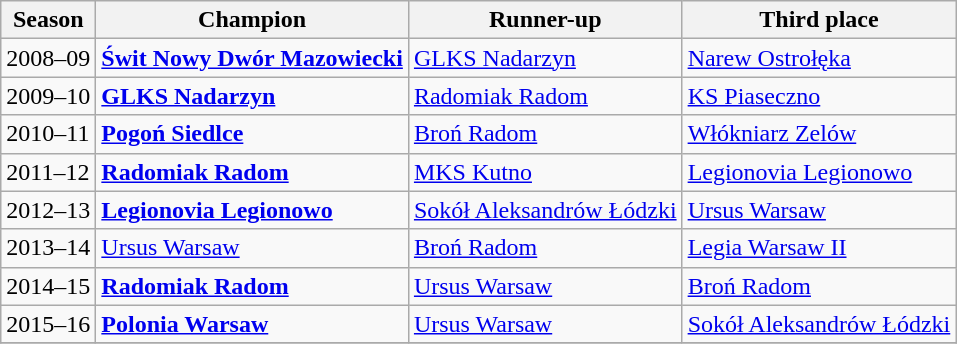<table class="wikitable sortable" style="text-align:left;">
<tr>
<th>Season</th>
<th>Champion</th>
<th>Runner-up</th>
<th>Third place</th>
</tr>
<tr>
<td>2008–09</td>
<td><strong><a href='#'>Świt Nowy Dwór Mazowiecki</a></strong></td>
<td><a href='#'>GLKS Nadarzyn</a></td>
<td><a href='#'>Narew Ostrołęka</a></td>
</tr>
<tr>
<td>2009–10</td>
<td><strong><a href='#'>GLKS Nadarzyn</a></strong></td>
<td><a href='#'>Radomiak Radom</a></td>
<td><a href='#'>KS Piaseczno</a></td>
</tr>
<tr>
<td>2010–11</td>
<td><strong><a href='#'>Pogoń Siedlce</a></strong></td>
<td><a href='#'>Broń Radom</a></td>
<td><a href='#'>Włókniarz Zelów</a></td>
</tr>
<tr>
<td>2011–12</td>
<td><strong><a href='#'>Radomiak Radom</a></strong></td>
<td><a href='#'>MKS Kutno</a></td>
<td><a href='#'>Legionovia Legionowo</a></td>
</tr>
<tr>
<td>2012–13</td>
<td><strong><a href='#'>Legionovia Legionowo</a></strong></td>
<td><a href='#'>Sokół Aleksandrów Łódzki</a></td>
<td><a href='#'>Ursus Warsaw</a></td>
</tr>
<tr>
<td>2013–14</td>
<td><a href='#'>Ursus Warsaw</a></td>
<td><a href='#'>Broń Radom</a></td>
<td><a href='#'>Legia Warsaw II</a></td>
</tr>
<tr>
<td>2014–15</td>
<td><strong><a href='#'>Radomiak Radom</a></strong></td>
<td><a href='#'>Ursus Warsaw</a></td>
<td><a href='#'>Broń Radom</a></td>
</tr>
<tr>
<td>2015–16</td>
<td><strong><a href='#'>Polonia Warsaw</a></strong></td>
<td><a href='#'>Ursus Warsaw</a></td>
<td><a href='#'>Sokół Aleksandrów Łódzki</a></td>
</tr>
<tr>
</tr>
</table>
